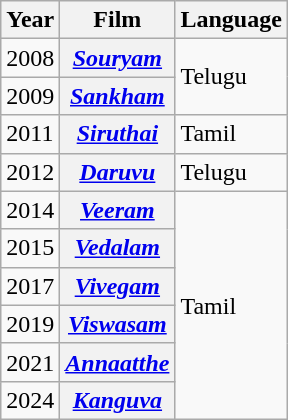<table class="wikitable sortable plainrowheaders">
<tr>
<th scope="col">Year</th>
<th scope="col">Film</th>
<th scope="col">Language</th>
</tr>
<tr>
<td>2008</td>
<th scope="row"><em><a href='#'>Souryam</a></em></th>
<td rowspan="2">Telugu</td>
</tr>
<tr>
<td>2009</td>
<th scope="row"><em><a href='#'>Sankham</a></em></th>
</tr>
<tr>
<td>2011</td>
<th scope="row"><em><a href='#'>Siruthai</a></em></th>
<td>Tamil</td>
</tr>
<tr>
<td>2012</td>
<th scope="row"><em><a href='#'>Daruvu</a></em></th>
<td>Telugu</td>
</tr>
<tr>
<td>2014</td>
<th scope="row"><em><a href='#'>Veeram</a></em></th>
<td rowspan="7">Tamil</td>
</tr>
<tr>
<td>2015</td>
<th scope="row"><em><a href='#'>Vedalam</a></em></th>
</tr>
<tr>
<td>2017</td>
<th scope="row"><em><a href='#'>Vivegam</a></em></th>
</tr>
<tr>
<td>2019</td>
<th scope="row"><em><a href='#'>Viswasam</a></em></th>
</tr>
<tr>
<td>2021</td>
<th scope="row"><em><a href='#'>Annaatthe</a></em></th>
</tr>
<tr>
<td>2024</td>
<th scope="row"><em><a href='#'>Kanguva</a></em></th>
</tr>
</table>
